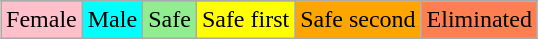<table class="wikitable" style="margin:1em auto; text-align:center;">
<tr>
</tr>
<tr>
<td style="background:pink;">Female</td>
<td style="background:cyan;">Male</td>
<td style="background:lightgreen;" padding-left: 1em;">Safe</td>
<td style="background:yellow;" padding-left: 1em;">Safe first</td>
<td style="background:orange;" padding-left: 1em;">Safe second</td>
<td style="background:coral;" padding-left: 1em;">Eliminated</td>
</tr>
</table>
